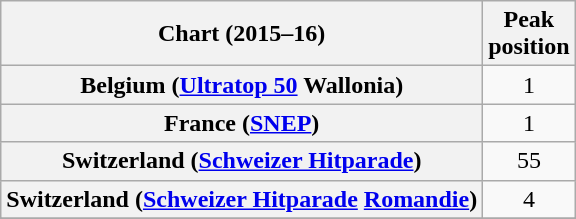<table class="wikitable plainrowheaders sortable" style="text-align:center;">
<tr>
<th scope="col">Chart (2015–16)</th>
<th scope="col">Peak<br>position</th>
</tr>
<tr>
<th scope="row">Belgium (<a href='#'>Ultratop 50</a> Wallonia)</th>
<td>1</td>
</tr>
<tr>
<th scope="row">France (<a href='#'>SNEP</a>)</th>
<td>1</td>
</tr>
<tr>
<th scope="row">Switzerland (<a href='#'>Schweizer Hitparade</a>)</th>
<td>55</td>
</tr>
<tr>
<th scope="row">Switzerland (<a href='#'>Schweizer Hitparade</a> <a href='#'>Romandie</a>)</th>
<td>4</td>
</tr>
<tr>
</tr>
<tr>
</tr>
</table>
